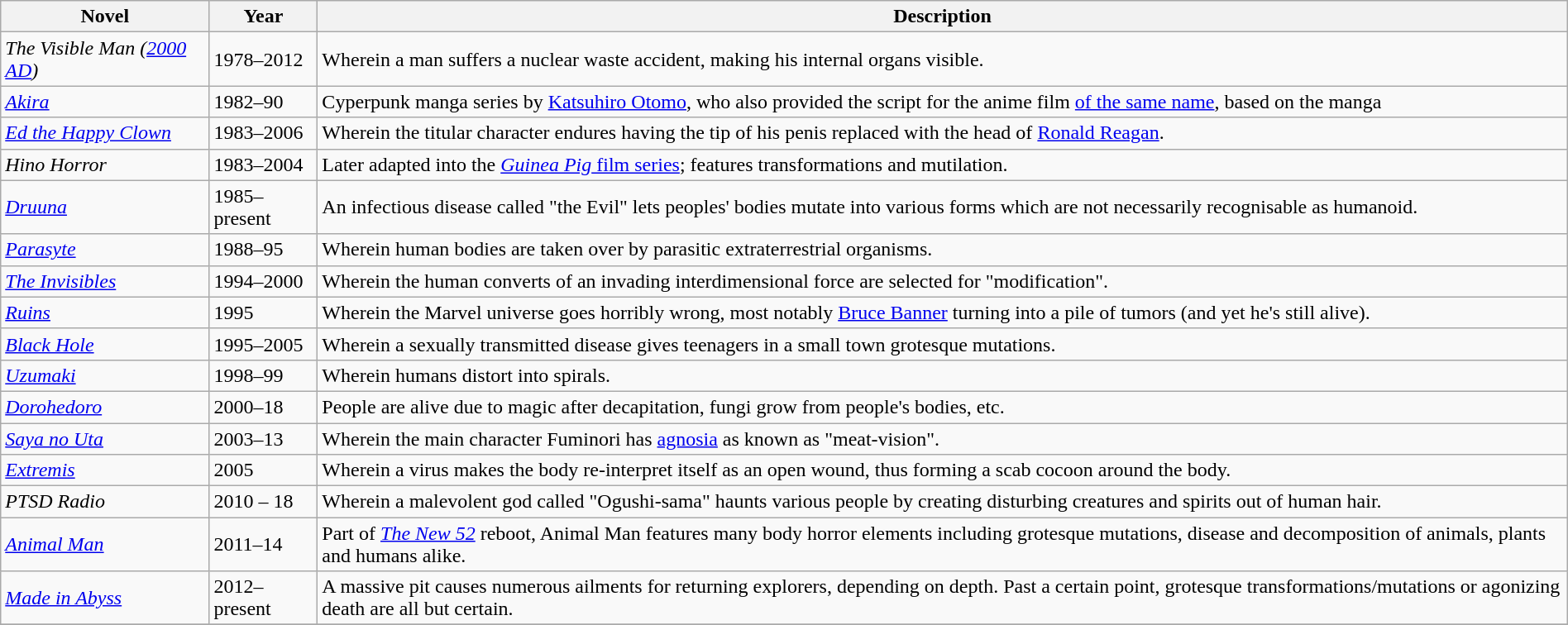<table class="wikitable sortable" border="1" width="100%">
<tr>
<th scope="col">Novel</th>
<th scope="col">Year</th>
<th scope="col" class="unsortable" style=white-space:nowrap>Description</th>
</tr>
<tr>
<td><em>The Visible Man (<a href='#'>2000 AD</a>)</em></td>
<td>1978–2012</td>
<td>Wherein a man suffers a nuclear waste accident, making his internal organs visible.</td>
</tr>
<tr>
<td><em><a href='#'>Akira</a></em></td>
<td>1982–90</td>
<td>Cyperpunk manga series by <a href='#'>Katsuhiro Otomo</a>, who also provided the script for the anime film <a href='#'>of the same name</a>, based on the manga</td>
</tr>
<tr>
<td><em><a href='#'>Ed the Happy Clown</a></em></td>
<td>1983–2006</td>
<td>Wherein the titular character endures having the tip of his penis replaced with the head of <a href='#'>Ronald Reagan</a>.</td>
</tr>
<tr>
<td><em>Hino Horror</em></td>
<td>1983–2004</td>
<td>Later adapted into the <a href='#'><em>Guinea Pig</em> film series</a>; features transformations and mutilation.</td>
</tr>
<tr>
<td><em><a href='#'>Druuna</a></em></td>
<td>1985–present</td>
<td>An infectious disease called "the Evil" lets peoples' bodies mutate into various forms which are not necessarily recognisable as humanoid.</td>
</tr>
<tr>
<td><em><a href='#'>Parasyte</a></em></td>
<td>1988–95</td>
<td>Wherein human bodies are taken over by parasitic extraterrestrial organisms.</td>
</tr>
<tr>
<td><em><a href='#'>The Invisibles</a></em></td>
<td>1994–2000</td>
<td>Wherein the human converts of an invading interdimensional force are selected for "modification".</td>
</tr>
<tr>
<td><em><a href='#'>Ruins</a></em></td>
<td>1995</td>
<td>Wherein the Marvel universe goes horribly wrong, most notably <a href='#'>Bruce Banner</a> turning into a pile of tumors (and yet he's still alive).</td>
</tr>
<tr>
<td><em><a href='#'>Black Hole</a></em></td>
<td>1995–2005</td>
<td>Wherein a sexually transmitted disease gives teenagers in a small town grotesque mutations.</td>
</tr>
<tr>
<td><em><a href='#'>Uzumaki</a></em></td>
<td>1998–99</td>
<td>Wherein humans distort into spirals.</td>
</tr>
<tr>
<td><em><a href='#'>Dorohedoro</a></em></td>
<td>2000–18</td>
<td>People are alive due to magic after decapitation, fungi grow from people's bodies, etc.</td>
</tr>
<tr>
<td><em><a href='#'>Saya no Uta</a></em></td>
<td>2003–13</td>
<td>Wherein the main character Fuminori has <a href='#'>agnosia</a> as known as "meat-vision".</td>
</tr>
<tr>
<td><em><a href='#'>Extremis</a></em></td>
<td>2005</td>
<td>Wherein a virus makes the body re-interpret itself as an open wound, thus forming a scab cocoon around the body.</td>
</tr>
<tr>
<td><em>PTSD Radio</em></td>
<td>2010 – 18</td>
<td>Wherein a malevolent god called "Ogushi-sama" haunts various people by creating disturbing creatures and spirits out of human hair.</td>
</tr>
<tr>
<td><em><a href='#'>Animal Man</a></em></td>
<td>2011–14</td>
<td>Part of <em><a href='#'>The New 52</a></em> reboot, Animal Man features many body horror elements including grotesque mutations, disease and decomposition of animals, plants and humans alike.</td>
</tr>
<tr>
<td><em><a href='#'>Made in Abyss</a></em></td>
<td>2012–present</td>
<td>A massive pit causes numerous ailments for returning explorers, depending on depth. Past a certain point, grotesque transformations/mutations or agonizing death are all but certain.</td>
</tr>
<tr>
</tr>
</table>
